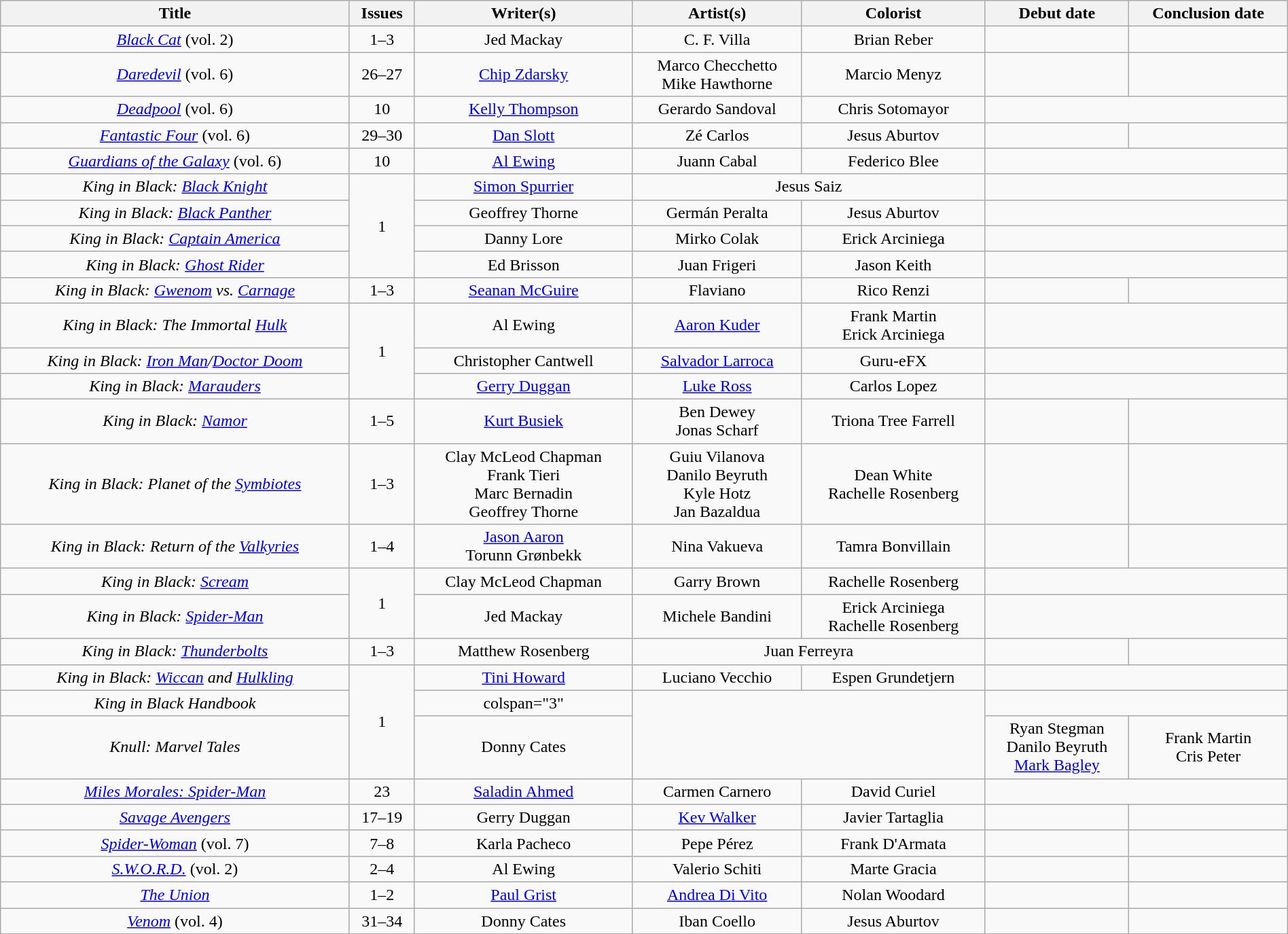<table class="wikitable" style="text-align:center; width:100%">
<tr>
<th scope="col">Title</th>
<th scope="col">Issues</th>
<th scope="col">Writer(s)</th>
<th scope="col">Artist(s)</th>
<th scope="col">Colorist</th>
<th scope="col">Debut date</th>
<th scope="col">Conclusion date</th>
</tr>
<tr>
<td><em><a href='#'>Black Cat</a></em> (vol. 2)</td>
<td>1–3</td>
<td>Jed Mackay</td>
<td>C. F. Villa</td>
<td>Brian Reber</td>
<td></td>
<td></td>
</tr>
<tr>
<td><em><a href='#'>Daredevil</a></em> (vol. 6)</td>
<td>26–27</td>
<td><a href='#'>Chip Zdarsky</a></td>
<td>Marco Checchetto<br>Mike Hawthorne</td>
<td>Marcio Menyz</td>
<td></td>
<td></td>
</tr>
<tr>
<td><em><a href='#'>Deadpool</a></em> (vol. 6)</td>
<td>10</td>
<td><a href='#'>Kelly Thompson</a></td>
<td>Gerardo Sandoval</td>
<td>Chris Sotomayor</td>
<td colspan="2"></td>
</tr>
<tr>
<td><em><a href='#'>Fantastic Four</a></em> (vol. 6)</td>
<td>29–30</td>
<td><a href='#'>Dan Slott</a></td>
<td>Zé Carlos</td>
<td>Jesus Aburtov</td>
<td></td>
<td></td>
</tr>
<tr>
<td><em><a href='#'>Guardians of the Galaxy</a></em> (vol. 6)</td>
<td>10</td>
<td><a href='#'>Al Ewing</a></td>
<td>Juann Cabal</td>
<td>Federico Blee</td>
<td colspan="2"></td>
</tr>
<tr>
<td><em>King in Black: <a href='#'>Black Knight</a></em></td>
<td rowspan="4">1</td>
<td><a href='#'>Simon Spurrier</a></td>
<td colspan="2">Jesus Saiz</td>
<td colspan="2"></td>
</tr>
<tr>
<td><em>King in Black: <a href='#'>Black Panther</a></em></td>
<td>Geoffrey Thorne</td>
<td>Germán Peralta</td>
<td>Jesus Aburtov</td>
<td colspan="2"></td>
</tr>
<tr>
<td><em>King in Black: <a href='#'>Captain America</a></em></td>
<td>Danny Lore</td>
<td>Mirko Colak</td>
<td>Erick Arciniega</td>
<td colspan="2"></td>
</tr>
<tr>
<td><em>King in Black: <a href='#'>Ghost Rider</a></em></td>
<td>Ed Brisson</td>
<td>Juan Frigeri</td>
<td>Jason Keith</td>
<td colspan="2"></td>
</tr>
<tr>
<td><em>King in Black: <a href='#'>Gwenom</a> vs. <a href='#'>Carnage</a></em></td>
<td>1–3</td>
<td><a href='#'>Seanan McGuire</a></td>
<td>Flaviano</td>
<td>Rico Renzi</td>
<td></td>
<td></td>
</tr>
<tr>
<td><em>King in Black: The Immortal <a href='#'>Hulk</a></em></td>
<td rowspan="3">1</td>
<td>Al Ewing</td>
<td><a href='#'>Aaron Kuder</a></td>
<td>Frank Martin<br>Erick Arciniega</td>
<td colspan="2"></td>
</tr>
<tr>
<td><em>King in Black: <a href='#'>Iron Man</a>/<a href='#'>Doctor Doom</a></em></td>
<td>Christopher Cantwell</td>
<td><a href='#'>Salvador Larroca</a></td>
<td>Guru-eFX</td>
<td colspan="2"></td>
</tr>
<tr>
<td><em>King in Black: <a href='#'>Marauders</a></em></td>
<td><a href='#'>Gerry Duggan</a></td>
<td><a href='#'>Luke Ross</a></td>
<td>Carlos Lopez</td>
<td colspan="2"></td>
</tr>
<tr>
<td><em>King in Black: <a href='#'>Namor</a></em></td>
<td>1–5</td>
<td><a href='#'>Kurt Busiek</a></td>
<td>Ben Dewey<br>Jonas Scharf</td>
<td>Triona Tree Farrell</td>
<td></td>
<td></td>
</tr>
<tr>
<td><em>King in Black: Planet of the <a href='#'>Symbiotes</a></em></td>
<td>1–3</td>
<td>Clay McLeod Chapman<br>Frank Tieri<br>Marc Bernadin<br>Geoffrey Thorne</td>
<td>Guiu Vilanova<br>Danilo Beyruth<br>Kyle Hotz<br>Jan Bazaldua</td>
<td>Dean White<br>Rachelle Rosenberg</td>
<td></td>
<td></td>
</tr>
<tr>
<td><em>King in Black: Return of the <a href='#'>Valkyries</a></em></td>
<td>1–4</td>
<td><a href='#'>Jason Aaron</a><br>Torunn Grønbekk</td>
<td>Nina Vakueva</td>
<td>Tamra Bonvillain</td>
<td></td>
<td></td>
</tr>
<tr>
<td><em>King in Black: <a href='#'>Scream</a></em></td>
<td rowspan="2">1</td>
<td>Clay McLeod Chapman</td>
<td>Garry Brown</td>
<td>Rachelle Rosenberg</td>
<td colspan="2"></td>
</tr>
<tr>
<td><em>King in Black: <a href='#'>Spider-Man</a></em></td>
<td>Jed Mackay</td>
<td>Michele Bandini</td>
<td>Erick Arciniega<br>Rachelle Rosenberg</td>
<td colspan="2"></td>
</tr>
<tr>
<td><em>King in Black: <a href='#'>Thunderbolts</a></em></td>
<td>1–3</td>
<td>Matthew Rosenberg</td>
<td colspan="2">Juan Ferreyra</td>
<td></td>
<td></td>
</tr>
<tr>
<td><em>King in Black: <a href='#'>Wiccan</a> and <a href='#'>Hulkling</a></em></td>
<td rowspan="3">1</td>
<td><a href='#'>Tini Howard</a></td>
<td>Luciano Vecchio</td>
<td>Espen Grundetjern</td>
<td colspan="2"></td>
</tr>
<tr>
<td><em>King in Black Handbook</em></td>
<td>colspan="3" </td>
<td rowspan="2" colspan="2"></td>
</tr>
<tr>
<td><em>Knull: Marvel Tales</em></td>
<td>Donny Cates</td>
<td>Ryan Stegman<br>Danilo Beyruth<br><a href='#'>Mark Bagley</a></td>
<td>Frank Martin<br>Cris Peter</td>
</tr>
<tr>
<td><em><a href='#'>Miles Morales: Spider-Man</a></em></td>
<td>23</td>
<td><a href='#'>Saladin Ahmed</a></td>
<td>Carmen Carnero</td>
<td>David Curiel</td>
<td colspan="2"></td>
</tr>
<tr>
<td><em><a href='#'>Savage Avengers</a></em></td>
<td>17–19</td>
<td>Gerry Duggan</td>
<td><a href='#'>Kev Walker</a></td>
<td>Javier Tartaglia</td>
<td></td>
<td></td>
</tr>
<tr>
<td><em><a href='#'>Spider-Woman</a></em> (vol. 7)</td>
<td>7–8</td>
<td>Karla Pacheco</td>
<td>Pepe Pérez</td>
<td>Frank D'Armata</td>
<td></td>
<td></td>
</tr>
<tr>
<td><em><a href='#'>S.W.O.R.D.</a></em> (vol. 2)</td>
<td>2–4</td>
<td>Al Ewing</td>
<td>Valerio Schiti</td>
<td>Marte Gracia</td>
<td></td>
<td></td>
</tr>
<tr>
<td><em><a href='#'>The Union</a></em></td>
<td>1–2</td>
<td><a href='#'>Paul Grist</a></td>
<td><a href='#'>Andrea Di Vito</a></td>
<td>Nolan Woodard</td>
<td></td>
<td></td>
</tr>
<tr>
<td><em><a href='#'>Venom</a></em> (vol. 4)</td>
<td>31–34</td>
<td>Donny Cates</td>
<td>Iban Coello</td>
<td>Jesus Aburtov</td>
<td></td>
<td></td>
</tr>
</table>
